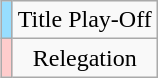<table class="wikitable" style="text-align:center;margin-left:1em;float:right">
<tr>
<td bgcolor=#97DEFF></td>
<td>Title Play-Off</td>
</tr>
<tr>
<td bgcolor=#FFCCCC></td>
<td>Relegation</td>
</tr>
</table>
